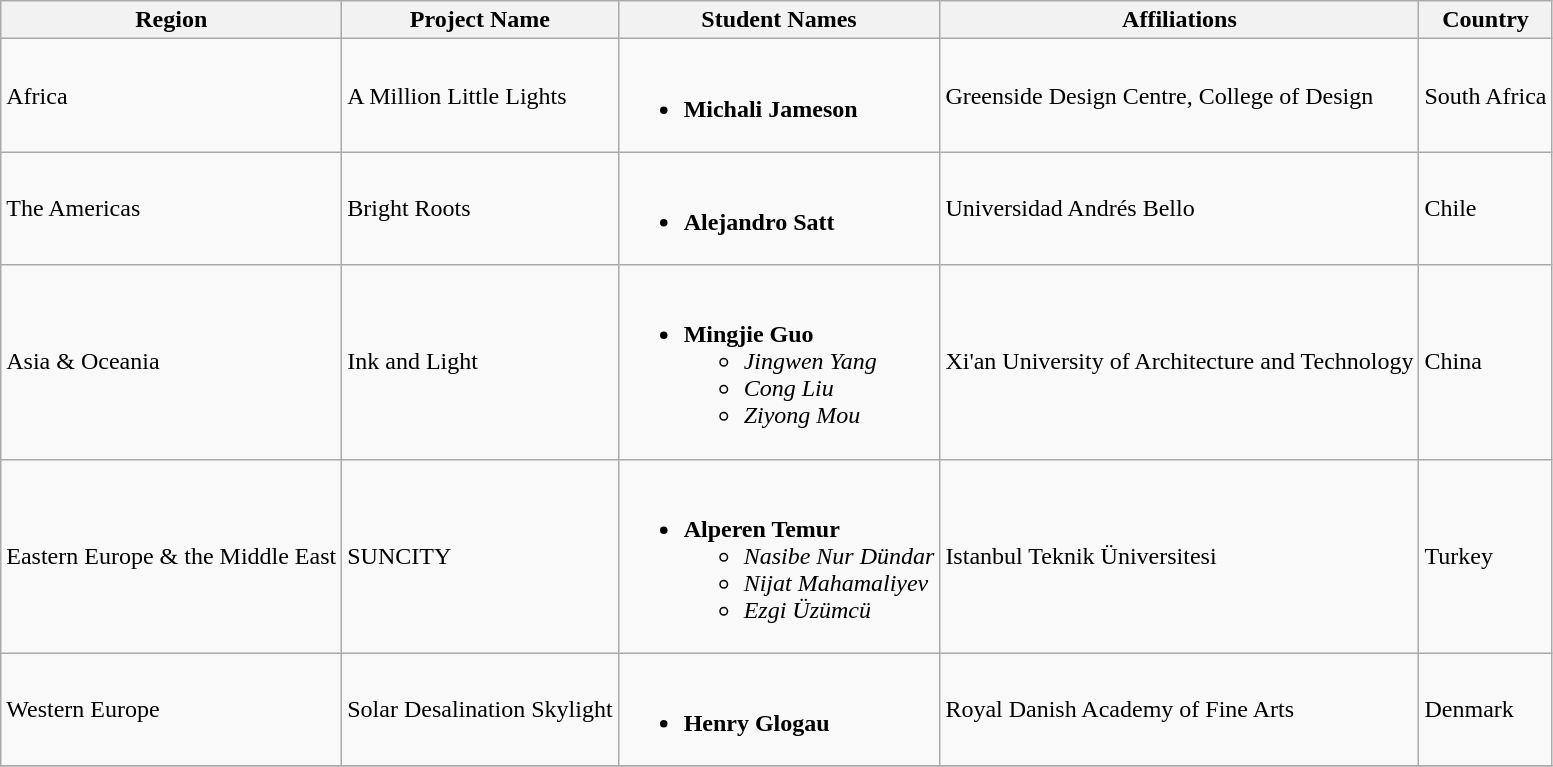<table class="wikitable">
<tr>
<th>Region</th>
<th>Project Name</th>
<th>Student Names</th>
<th>Affiliations</th>
<th>Country</th>
</tr>
<tr>
<td>Africa</td>
<td>A Million Little Lights</td>
<td><br><ul><li><strong>Michali Jameson</strong></li></ul></td>
<td>Greenside Design Centre, College of Design</td>
<td>South Africa</td>
</tr>
<tr>
<td>The Americas</td>
<td>Bright Roots</td>
<td><br><ul><li><strong>Alejandro Satt</strong></li></ul></td>
<td>Universidad Andrés Bello</td>
<td>Chile</td>
</tr>
<tr>
<td>Asia & Oceania</td>
<td>Ink and Light</td>
<td><br><ul><li><strong>Mingjie Guo</strong><ul><li><em>Jingwen Yang</em></li><li><em>Cong Liu</em></li><li><em>Ziyong Mou</em></li></ul></li></ul></td>
<td>Xi'an University of Architecture and Technology</td>
<td>China</td>
</tr>
<tr>
<td>Eastern Europe & the Middle East</td>
<td>SUNCITY</td>
<td><br><ul><li><strong>Alperen Temur</strong><ul><li><em>Nasibe Nur Dündar</em></li><li><em>Nijat Mahamaliyev</em></li><li><em>Ezgi Üzümcü</em></li></ul></li></ul></td>
<td>Istanbul Teknik Üniversitesi</td>
<td>Turkey</td>
</tr>
<tr>
<td>Western Europe</td>
<td>Solar Desalination Skylight</td>
<td><br><ul><li><strong>Henry Glogau</strong></li></ul></td>
<td>Royal Danish Academy of Fine Arts</td>
<td>Denmark</td>
</tr>
<tr>
</tr>
</table>
